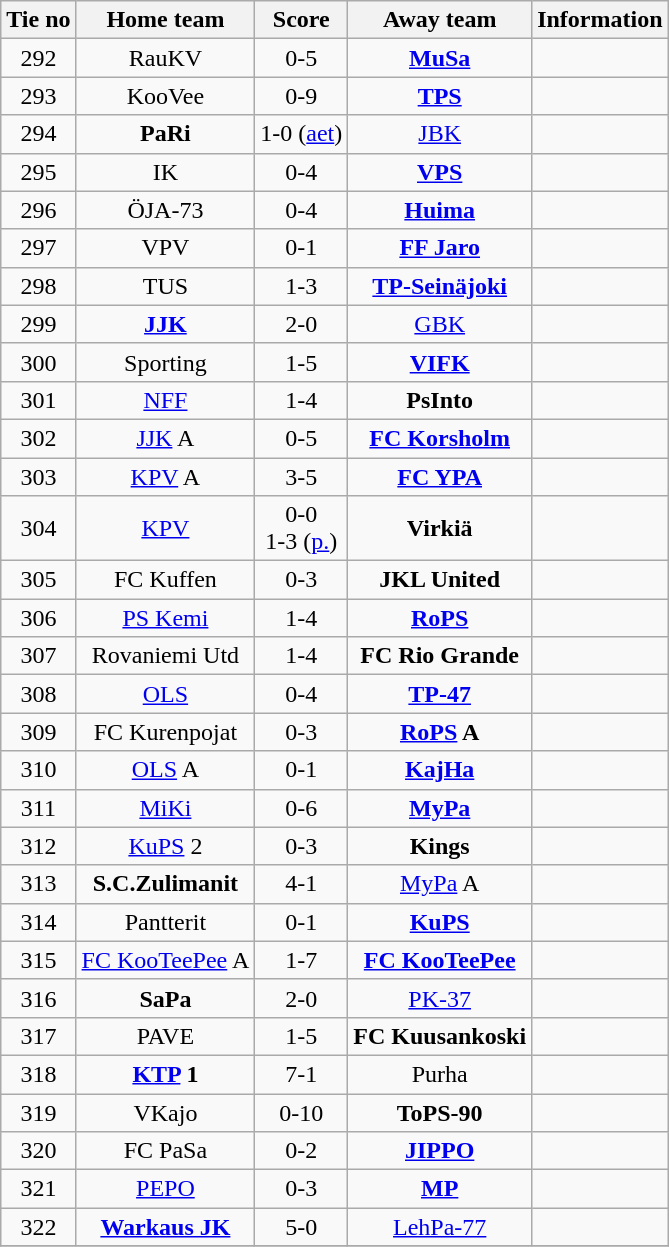<table class="wikitable" style="text-align:center">
<tr>
<th style= width="40px">Tie no</th>
<th style= width="150px">Home team</th>
<th style= width="60px">Score</th>
<th style= width="150px">Away team</th>
<th style= width="30px">Information</th>
</tr>
<tr>
<td>292</td>
<td>RauKV</td>
<td>0-5</td>
<td><strong><a href='#'>MuSa</a></strong></td>
<td></td>
</tr>
<tr>
<td>293</td>
<td>KooVee</td>
<td>0-9</td>
<td><strong><a href='#'>TPS</a></strong></td>
<td></td>
</tr>
<tr>
<td>294</td>
<td><strong>PaRi</strong></td>
<td>1-0 (<a href='#'>aet</a>)</td>
<td><a href='#'>JBK</a></td>
<td></td>
</tr>
<tr>
<td>295</td>
<td>IK</td>
<td>0-4</td>
<td><strong><a href='#'>VPS</a></strong></td>
<td></td>
</tr>
<tr>
<td>296</td>
<td>ÖJA-73</td>
<td>0-4</td>
<td><strong><a href='#'>Huima</a></strong></td>
<td></td>
</tr>
<tr>
<td>297</td>
<td>VPV</td>
<td>0-1</td>
<td><strong><a href='#'>FF Jaro</a></strong></td>
<td></td>
</tr>
<tr>
<td>298</td>
<td>TUS</td>
<td>1-3</td>
<td><strong><a href='#'>TP-Seinäjoki</a></strong></td>
<td></td>
</tr>
<tr>
<td>299</td>
<td><strong><a href='#'>JJK</a></strong></td>
<td>2-0</td>
<td><a href='#'>GBK</a></td>
<td></td>
</tr>
<tr>
<td>300</td>
<td>Sporting</td>
<td>1-5</td>
<td><strong><a href='#'>VIFK</a></strong></td>
<td></td>
</tr>
<tr>
<td>301</td>
<td><a href='#'>NFF</a></td>
<td>1-4</td>
<td><strong>PsInto</strong></td>
<td></td>
</tr>
<tr>
<td>302</td>
<td><a href='#'>JJK</a> A</td>
<td>0-5</td>
<td><strong><a href='#'>FC Korsholm</a></strong></td>
<td></td>
</tr>
<tr>
<td>303</td>
<td><a href='#'>KPV</a> A</td>
<td>3-5</td>
<td><strong><a href='#'>FC YPA</a></strong></td>
<td></td>
</tr>
<tr>
<td>304</td>
<td><a href='#'>KPV</a></td>
<td>0-0<br>1-3 (<a href='#'>p.</a>)</td>
<td><strong>Virkiä</strong></td>
<td></td>
</tr>
<tr>
<td>305</td>
<td>FC Kuffen</td>
<td>0-3</td>
<td><strong>JKL United</strong></td>
<td></td>
</tr>
<tr>
<td>306</td>
<td><a href='#'>PS Kemi</a></td>
<td>1-4</td>
<td><strong><a href='#'>RoPS</a></strong></td>
<td></td>
</tr>
<tr>
<td>307</td>
<td>Rovaniemi Utd</td>
<td>1-4</td>
<td><strong>FC Rio Grande</strong></td>
<td></td>
</tr>
<tr>
<td>308</td>
<td><a href='#'>OLS</a></td>
<td>0-4</td>
<td><strong><a href='#'>TP-47</a></strong></td>
<td></td>
</tr>
<tr>
<td>309</td>
<td>FC Kurenpojat</td>
<td>0-3</td>
<td><strong><a href='#'>RoPS</a> A</strong></td>
<td></td>
</tr>
<tr>
<td>310</td>
<td><a href='#'>OLS</a> A</td>
<td>0-1</td>
<td><strong><a href='#'>KajHa</a></strong></td>
<td></td>
</tr>
<tr>
<td>311</td>
<td><a href='#'>MiKi</a></td>
<td>0-6</td>
<td><strong><a href='#'>MyPa</a></strong></td>
<td></td>
</tr>
<tr>
<td>312</td>
<td><a href='#'>KuPS</a> 2</td>
<td>0-3</td>
<td><strong>Kings</strong></td>
<td></td>
</tr>
<tr>
<td>313</td>
<td><strong>S.C.Zulimanit</strong></td>
<td>4-1</td>
<td><a href='#'>MyPa</a> A</td>
<td></td>
</tr>
<tr>
<td>314</td>
<td>Pantterit</td>
<td>0-1</td>
<td><strong><a href='#'>KuPS</a></strong></td>
<td></td>
</tr>
<tr>
<td>315</td>
<td><a href='#'>FC KooTeePee</a> A</td>
<td>1-7</td>
<td><strong><a href='#'>FC KooTeePee</a></strong></td>
<td></td>
</tr>
<tr>
<td>316</td>
<td><strong>SaPa</strong></td>
<td>2-0</td>
<td><a href='#'>PK-37</a></td>
<td></td>
</tr>
<tr>
<td>317</td>
<td>PAVE</td>
<td>1-5</td>
<td><strong>FC Kuusankoski</strong></td>
<td></td>
</tr>
<tr>
<td>318</td>
<td><strong><a href='#'>KTP</a> 1</strong></td>
<td>7-1</td>
<td>Purha</td>
<td></td>
</tr>
<tr>
<td>319</td>
<td>VKajo</td>
<td>0-10</td>
<td><strong>ToPS-90</strong></td>
<td></td>
</tr>
<tr>
<td>320</td>
<td>FC PaSa</td>
<td>0-2</td>
<td><strong><a href='#'>JIPPO</a></strong></td>
<td></td>
</tr>
<tr>
<td>321</td>
<td><a href='#'>PEPO</a></td>
<td>0-3</td>
<td><strong><a href='#'>MP</a></strong></td>
<td></td>
</tr>
<tr>
<td>322</td>
<td><strong><a href='#'>Warkaus JK</a></strong></td>
<td>5-0</td>
<td><a href='#'>LehPa-77</a></td>
<td></td>
</tr>
<tr>
</tr>
</table>
